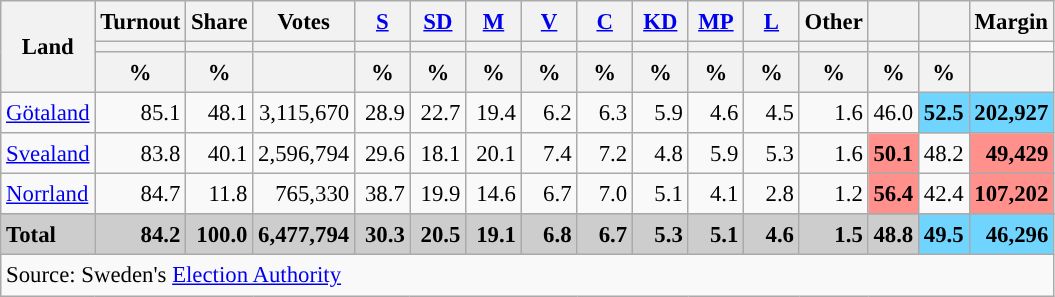<table class="wikitable sortable" style="text-align:right; font-size:95%; line-height:20px;">
<tr>
<th rowspan="3">Land</th>
<th>Turnout</th>
<th>Share</th>
<th>Votes</th>
<th width="30px" class="unsortable"><a href='#'>S</a></th>
<th width="30px" class="unsortable"><a href='#'>SD</a></th>
<th width="30px" class="unsortable"><a href='#'>M</a></th>
<th width="30px" class="unsortable"><a href='#'>V</a></th>
<th width="30px" class="unsortable"><a href='#'>C</a></th>
<th width="30px" class="unsortable"><a href='#'>KD</a></th>
<th width="30px" class="unsortable"><a href='#'>MP</a></th>
<th width="30px" class="unsortable"><a href='#'>L</a></th>
<th width="30px" class="unsortable">Other</th>
<th></th>
<th></th>
<th>Margin</th>
</tr>
<tr>
<th></th>
<th></th>
<th></th>
<th style="background:"></th>
<th style="background:"></th>
<th style="background:"></th>
<th style="background:"></th>
<th style="background:"></th>
<th style="background:"></th>
<th style="background:"></th>
<th style="background:"></th>
<th style="background:"></th>
<th style="background:"></th>
<th style="background:"></th>
</tr>
<tr>
<th data-sort-type="number">%</th>
<th data-sort-type="number">%</th>
<th></th>
<th data-sort-type="number">%</th>
<th data-sort-type="number">%</th>
<th data-sort-type="number">%</th>
<th data-sort-type="number">%</th>
<th data-sort-type="number">%</th>
<th data-sort-type="number">%</th>
<th data-sort-type="number">%</th>
<th data-sort-type="number">%</th>
<th data-sort-type="number">%</th>
<th data-sort-type="number">%</th>
<th data-sort-type="number">%</th>
<th data-sort-type="number"></th>
</tr>
<tr>
<td align="left"><a href='#'>Götaland</a></td>
<td>85.1</td>
<td>48.1</td>
<td>3,115,670</td>
<td>28.9</td>
<td>22.7</td>
<td>19.4</td>
<td>6.2</td>
<td>6.3</td>
<td>5.9</td>
<td>4.6</td>
<td>4.5</td>
<td>1.6</td>
<td>46.0</td>
<td bgcolor=#6fd5fe><strong>52.5</strong></td>
<td bgcolor=#6fd5fe><strong>202,927</strong></td>
</tr>
<tr>
<td align="left"><a href='#'>Svealand</a></td>
<td>83.8</td>
<td>40.1</td>
<td>2,596,794</td>
<td>29.6</td>
<td>18.1</td>
<td>20.1</td>
<td>7.4</td>
<td>7.2</td>
<td>4.8</td>
<td>5.9</td>
<td>5.3</td>
<td>1.6</td>
<td bgcolor=#ff908c><strong>50.1</strong></td>
<td>48.2</td>
<td bgcolor=#ff908c><strong>49,429</strong></td>
</tr>
<tr>
<td align="left"><a href='#'>Norrland</a></td>
<td>84.7</td>
<td>11.8</td>
<td>765,330</td>
<td>38.7</td>
<td>19.9</td>
<td>14.6</td>
<td>6.7</td>
<td>7.0</td>
<td>5.1</td>
<td>4.1</td>
<td>2.8</td>
<td>1.2</td>
<td bgcolor=#ff908c><strong>56.4</strong></td>
<td>42.4</td>
<td bgcolor=#ff908c><strong>107,202</strong></td>
</tr>
<tr>
</tr>
<tr style="background:#CDCDCD;">
<td align="left"><strong>Total</strong></td>
<td><strong>84.2</strong></td>
<td><strong>100.0</strong></td>
<td><strong>6,477,794</strong></td>
<td><strong>30.3</strong></td>
<td><strong>20.5</strong></td>
<td><strong>19.1</strong></td>
<td><strong>6.8</strong></td>
<td><strong>6.7</strong></td>
<td><strong>5.3</strong></td>
<td><strong>5.1</strong></td>
<td><strong>4.6</strong></td>
<td><strong>1.5</strong></td>
<td><strong>48.8</strong></td>
<td bgcolor=#6fd5fe><strong>49.5</strong></td>
<td bgcolor=#6fd5fe><strong>46,296</strong></td>
</tr>
<tr>
<td colspan="16" align="left">Source: Sweden's <a href='#'>Election Authority</a></td>
</tr>
</table>
